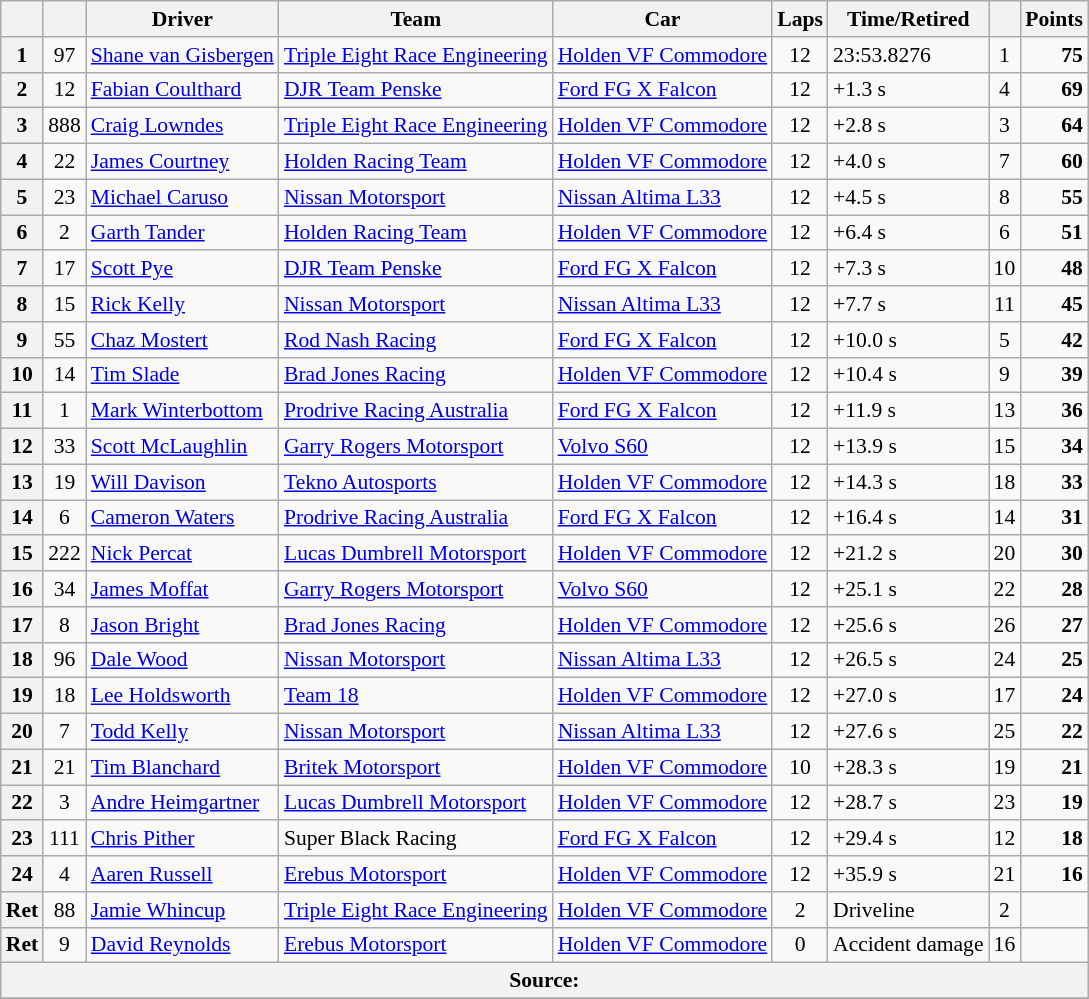<table class="wikitable" style="font-size: 90%">
<tr>
<th></th>
<th></th>
<th>Driver</th>
<th>Team</th>
<th>Car</th>
<th>Laps</th>
<th>Time/Retired</th>
<th></th>
<th>Points</th>
</tr>
<tr>
<th>1</th>
<td align="center">97</td>
<td> <a href='#'>Shane van Gisbergen</a></td>
<td><a href='#'>Triple Eight Race Engineering</a></td>
<td><a href='#'>Holden VF Commodore</a></td>
<td align="center">12</td>
<td>23:53.8276</td>
<td align="center">1</td>
<td align="right"><strong>75</strong></td>
</tr>
<tr>
<th>2</th>
<td align="center">12</td>
<td> <a href='#'>Fabian Coulthard</a></td>
<td><a href='#'>DJR Team Penske</a></td>
<td><a href='#'>Ford FG X Falcon</a></td>
<td align="center">12</td>
<td>+1.3 s</td>
<td align="center">4</td>
<td align="right"><strong>69</strong></td>
</tr>
<tr>
<th>3</th>
<td align="center">888</td>
<td> <a href='#'>Craig Lowndes</a></td>
<td><a href='#'>Triple Eight Race Engineering</a></td>
<td><a href='#'>Holden VF Commodore</a></td>
<td align="center">12</td>
<td>+2.8 s</td>
<td align="center">3</td>
<td align="right"><strong>64</strong></td>
</tr>
<tr>
<th>4</th>
<td align="center">22</td>
<td> <a href='#'>James Courtney</a></td>
<td><a href='#'>Holden Racing Team</a></td>
<td><a href='#'>Holden VF Commodore</a></td>
<td align="center">12</td>
<td>+4.0 s</td>
<td align="center">7</td>
<td align="right"><strong>60</strong></td>
</tr>
<tr>
<th>5</th>
<td align="center">23</td>
<td> <a href='#'>Michael Caruso</a></td>
<td><a href='#'>Nissan Motorsport</a></td>
<td><a href='#'>Nissan Altima L33</a></td>
<td align="center">12</td>
<td>+4.5 s</td>
<td align="center">8</td>
<td align="right"><strong>55</strong></td>
</tr>
<tr>
<th>6</th>
<td align="center">2</td>
<td> <a href='#'>Garth Tander</a></td>
<td><a href='#'>Holden Racing Team</a></td>
<td><a href='#'>Holden VF Commodore</a></td>
<td align="center">12</td>
<td>+6.4 s</td>
<td align="center">6</td>
<td align="right"><strong>51</strong></td>
</tr>
<tr>
<th>7</th>
<td align="center">17</td>
<td> <a href='#'>Scott Pye</a></td>
<td><a href='#'>DJR Team Penske</a></td>
<td><a href='#'>Ford FG X Falcon</a></td>
<td align="center">12</td>
<td>+7.3 s</td>
<td align="center">10</td>
<td align="right"><strong>48</strong></td>
</tr>
<tr>
<th>8</th>
<td align="center">15</td>
<td> <a href='#'>Rick Kelly</a></td>
<td><a href='#'>Nissan Motorsport</a></td>
<td><a href='#'>Nissan Altima L33</a></td>
<td align="center">12</td>
<td>+7.7 s</td>
<td align="center">11</td>
<td align="right"><strong>45</strong></td>
</tr>
<tr>
<th>9</th>
<td align="center">55</td>
<td> <a href='#'>Chaz Mostert</a></td>
<td><a href='#'>Rod Nash Racing</a></td>
<td><a href='#'>Ford FG X Falcon</a></td>
<td align="center">12</td>
<td>+10.0 s</td>
<td align="center">5</td>
<td align="right"><strong>42</strong></td>
</tr>
<tr>
<th>10</th>
<td align="center">14</td>
<td> <a href='#'>Tim Slade</a></td>
<td><a href='#'>Brad Jones Racing</a></td>
<td><a href='#'>Holden VF Commodore</a></td>
<td align="center">12</td>
<td>+10.4 s</td>
<td align="center">9</td>
<td align="right"><strong>39</strong></td>
</tr>
<tr>
<th>11</th>
<td align="center">1</td>
<td> <a href='#'>Mark Winterbottom</a></td>
<td><a href='#'>Prodrive Racing Australia</a></td>
<td><a href='#'>Ford FG X Falcon</a></td>
<td align="center">12</td>
<td>+11.9 s</td>
<td align="center">13</td>
<td align="right"><strong>36</strong></td>
</tr>
<tr>
<th>12</th>
<td align="center">33</td>
<td> <a href='#'>Scott McLaughlin</a></td>
<td><a href='#'>Garry Rogers Motorsport</a></td>
<td><a href='#'>Volvo S60</a></td>
<td align="center">12</td>
<td>+13.9 s</td>
<td align="center">15</td>
<td align="right"><strong>34</strong></td>
</tr>
<tr>
<th>13</th>
<td align="center">19</td>
<td> <a href='#'>Will Davison</a></td>
<td><a href='#'>Tekno Autosports</a></td>
<td><a href='#'>Holden VF Commodore</a></td>
<td align="center">12</td>
<td>+14.3 s</td>
<td align="center">18</td>
<td align="right"><strong>33</strong></td>
</tr>
<tr>
<th>14</th>
<td align="center">6</td>
<td> <a href='#'>Cameron Waters</a></td>
<td><a href='#'>Prodrive Racing Australia</a></td>
<td><a href='#'>Ford FG X Falcon</a></td>
<td align="center">12</td>
<td>+16.4 s</td>
<td align="center">14</td>
<td align="right"><strong>31</strong></td>
</tr>
<tr>
<th>15</th>
<td align="center">222</td>
<td> <a href='#'>Nick Percat</a></td>
<td><a href='#'>Lucas Dumbrell Motorsport</a></td>
<td><a href='#'>Holden VF Commodore</a></td>
<td align="center">12</td>
<td>+21.2 s</td>
<td align="center">20</td>
<td align="right"><strong>30</strong></td>
</tr>
<tr>
<th>16</th>
<td align="center">34</td>
<td> <a href='#'>James Moffat</a></td>
<td><a href='#'>Garry Rogers Motorsport</a></td>
<td><a href='#'>Volvo S60</a></td>
<td align="center">12</td>
<td>+25.1 s</td>
<td align="center">22</td>
<td align="right"><strong>28</strong></td>
</tr>
<tr>
<th>17</th>
<td align="center">8</td>
<td> <a href='#'>Jason Bright</a></td>
<td><a href='#'>Brad Jones Racing</a></td>
<td><a href='#'>Holden VF Commodore</a></td>
<td align="center">12</td>
<td>+25.6 s</td>
<td align="center">26</td>
<td align="right"><strong>27</strong></td>
</tr>
<tr>
<th>18</th>
<td align="center">96</td>
<td> <a href='#'>Dale Wood</a></td>
<td><a href='#'>Nissan Motorsport</a></td>
<td><a href='#'>Nissan Altima L33</a></td>
<td align="center">12</td>
<td>+26.5 s</td>
<td align="center">24</td>
<td align="right"><strong>25</strong></td>
</tr>
<tr>
<th>19</th>
<td align="center">18</td>
<td> <a href='#'>Lee Holdsworth</a></td>
<td><a href='#'>Team 18</a></td>
<td><a href='#'>Holden VF Commodore</a></td>
<td align="center">12</td>
<td>+27.0 s</td>
<td align="center">17</td>
<td align="right"><strong>24</strong></td>
</tr>
<tr>
<th>20</th>
<td align="center">7</td>
<td> <a href='#'>Todd Kelly</a></td>
<td><a href='#'>Nissan Motorsport</a></td>
<td><a href='#'>Nissan Altima L33</a></td>
<td align="center">12</td>
<td>+27.6 s</td>
<td align="center">25</td>
<td align="right"><strong>22</strong></td>
</tr>
<tr>
<th>21</th>
<td align="center">21</td>
<td> <a href='#'>Tim Blanchard</a></td>
<td><a href='#'>Britek Motorsport</a></td>
<td><a href='#'>Holden VF Commodore</a></td>
<td align="center">10</td>
<td>+28.3 s</td>
<td align="center">19</td>
<td align="right"><strong>21</strong></td>
</tr>
<tr>
<th>22</th>
<td align="center">3</td>
<td> <a href='#'>Andre Heimgartner</a></td>
<td><a href='#'>Lucas Dumbrell Motorsport</a></td>
<td><a href='#'>Holden VF Commodore</a></td>
<td align="center">12</td>
<td>+28.7 s</td>
<td align="center">23</td>
<td align="right"><strong>19</strong></td>
</tr>
<tr>
<th>23</th>
<td align="center">111</td>
<td> <a href='#'>Chris Pither</a></td>
<td>Super Black Racing</td>
<td><a href='#'>Ford FG X Falcon</a></td>
<td align="center">12</td>
<td>+29.4 s</td>
<td align="center">12</td>
<td align="right"><strong>18</strong></td>
</tr>
<tr>
<th>24</th>
<td align="center">4</td>
<td> <a href='#'>Aaren Russell</a></td>
<td><a href='#'>Erebus Motorsport</a></td>
<td><a href='#'>Holden VF Commodore</a></td>
<td align="center">12</td>
<td>+35.9 s</td>
<td align="center">21</td>
<td align="right"><strong>16</strong></td>
</tr>
<tr>
<th>Ret</th>
<td align="center">88</td>
<td> <a href='#'>Jamie Whincup</a></td>
<td><a href='#'>Triple Eight Race Engineering</a></td>
<td><a href='#'>Holden VF Commodore</a></td>
<td align="center">2</td>
<td>Driveline</td>
<td align="center">2</td>
<td></td>
</tr>
<tr>
<th>Ret</th>
<td align="center">9</td>
<td> <a href='#'>David Reynolds</a></td>
<td><a href='#'>Erebus Motorsport</a></td>
<td><a href='#'>Holden VF Commodore</a></td>
<td align="center">0</td>
<td>Accident damage</td>
<td align="center">16</td>
<td></td>
</tr>
<tr>
<th colspan="9">Source:</th>
</tr>
<tr>
</tr>
</table>
